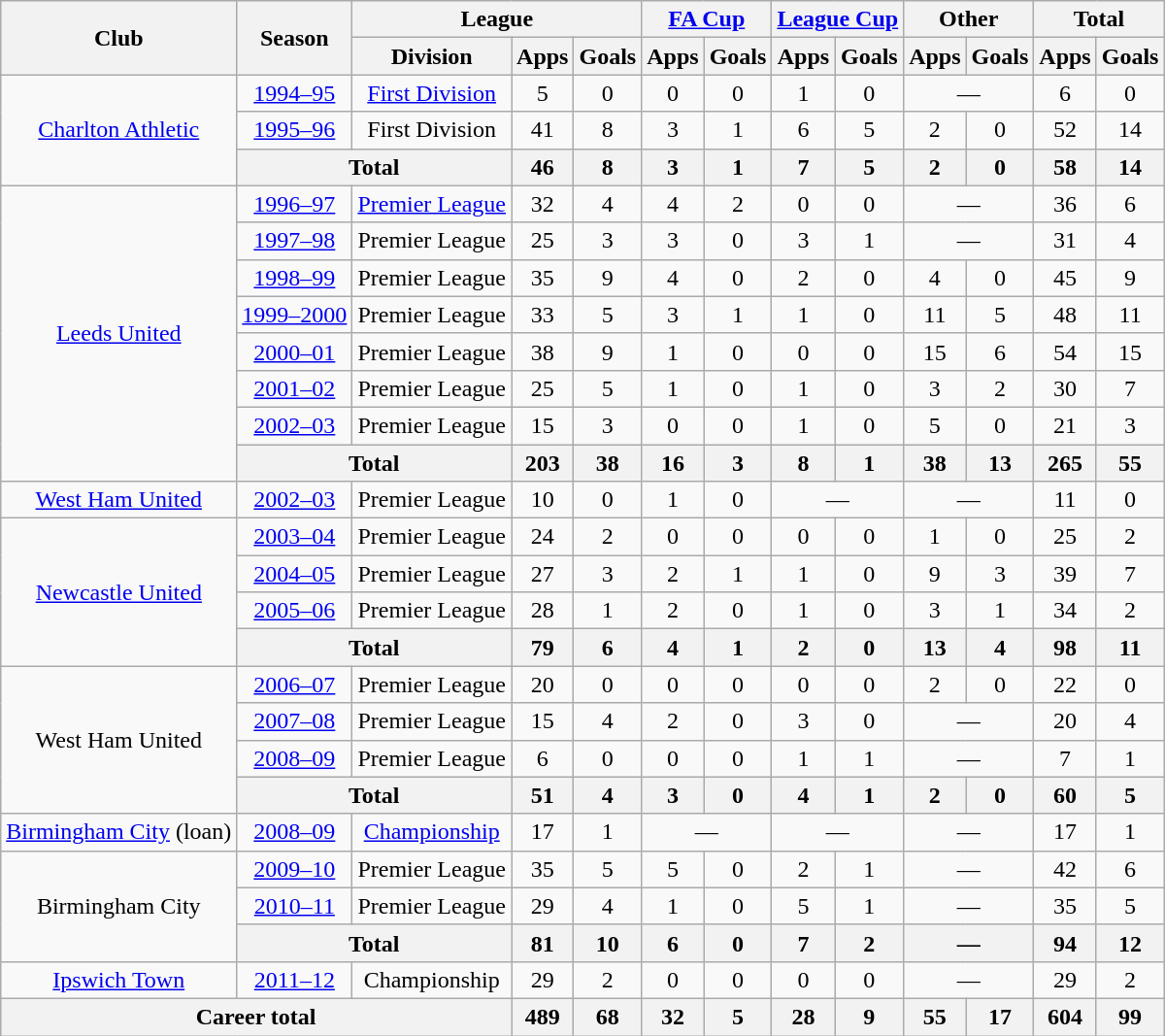<table class=wikitable style="text-align:center">
<tr>
<th rowspan=2>Club</th>
<th rowspan=2>Season</th>
<th colspan=3>League</th>
<th colspan=2><a href='#'>FA Cup</a></th>
<th colspan=2><a href='#'>League Cup</a></th>
<th colspan=2>Other</th>
<th colspan=2>Total</th>
</tr>
<tr>
<th>Division</th>
<th>Apps</th>
<th>Goals</th>
<th>Apps</th>
<th>Goals</th>
<th>Apps</th>
<th>Goals</th>
<th>Apps</th>
<th>Goals</th>
<th>Apps</th>
<th>Goals</th>
</tr>
<tr>
<td rowspan=3><a href='#'>Charlton Athletic</a></td>
<td><a href='#'>1994–95</a></td>
<td><a href='#'>First Division</a></td>
<td>5</td>
<td>0</td>
<td>0</td>
<td>0</td>
<td>1</td>
<td>0</td>
<td colspan=2>—</td>
<td>6</td>
<td>0</td>
</tr>
<tr>
<td><a href='#'>1995–96</a></td>
<td>First Division</td>
<td>41</td>
<td>8</td>
<td>3</td>
<td>1</td>
<td>6</td>
<td>5</td>
<td>2</td>
<td>0</td>
<td>52</td>
<td>14</td>
</tr>
<tr>
<th colspan=2>Total</th>
<th>46</th>
<th>8</th>
<th>3</th>
<th>1</th>
<th>7</th>
<th>5</th>
<th>2</th>
<th>0</th>
<th>58</th>
<th>14</th>
</tr>
<tr>
<td rowspan=8><a href='#'>Leeds United</a></td>
<td><a href='#'>1996–97</a></td>
<td><a href='#'>Premier League</a></td>
<td>32</td>
<td>4</td>
<td>4</td>
<td>2</td>
<td>0</td>
<td>0</td>
<td colspan=2>—</td>
<td>36</td>
<td>6</td>
</tr>
<tr>
<td><a href='#'>1997–98</a></td>
<td>Premier League</td>
<td>25</td>
<td>3</td>
<td>3</td>
<td>0</td>
<td>3</td>
<td>1</td>
<td colspan=2>—</td>
<td>31</td>
<td>4</td>
</tr>
<tr>
<td><a href='#'>1998–99</a></td>
<td>Premier League</td>
<td>35</td>
<td>9</td>
<td>4</td>
<td>0</td>
<td>2</td>
<td>0</td>
<td>4</td>
<td>0</td>
<td>45</td>
<td>9</td>
</tr>
<tr>
<td><a href='#'>1999–2000</a></td>
<td>Premier League</td>
<td>33</td>
<td>5</td>
<td>3</td>
<td>1</td>
<td>1</td>
<td>0</td>
<td>11</td>
<td>5</td>
<td>48</td>
<td>11</td>
</tr>
<tr>
<td><a href='#'>2000–01</a></td>
<td>Premier League</td>
<td>38</td>
<td>9</td>
<td>1</td>
<td>0</td>
<td>0</td>
<td>0</td>
<td>15</td>
<td>6</td>
<td>54</td>
<td>15</td>
</tr>
<tr>
<td><a href='#'>2001–02</a></td>
<td>Premier League</td>
<td>25</td>
<td>5</td>
<td>1</td>
<td>0</td>
<td>1</td>
<td>0</td>
<td>3</td>
<td>2</td>
<td>30</td>
<td>7</td>
</tr>
<tr>
<td><a href='#'>2002–03</a></td>
<td>Premier League</td>
<td>15</td>
<td>3</td>
<td>0</td>
<td>0</td>
<td>1</td>
<td>0</td>
<td>5</td>
<td>0</td>
<td>21</td>
<td>3</td>
</tr>
<tr>
<th colspan=2>Total</th>
<th>203</th>
<th>38</th>
<th>16</th>
<th>3</th>
<th>8</th>
<th>1</th>
<th>38</th>
<th>13</th>
<th>265</th>
<th>55</th>
</tr>
<tr>
<td><a href='#'>West Ham United</a></td>
<td><a href='#'>2002–03</a></td>
<td>Premier League</td>
<td>10</td>
<td>0</td>
<td>1</td>
<td>0</td>
<td colspan=2>—</td>
<td colspan=2>—</td>
<td>11</td>
<td>0</td>
</tr>
<tr>
<td rowspan=4><a href='#'>Newcastle United</a></td>
<td><a href='#'>2003–04</a></td>
<td>Premier League</td>
<td>24</td>
<td>2</td>
<td>0</td>
<td>0</td>
<td>0</td>
<td>0</td>
<td>1</td>
<td>0</td>
<td>25</td>
<td>2</td>
</tr>
<tr>
<td><a href='#'>2004–05</a></td>
<td>Premier League</td>
<td>27</td>
<td>3</td>
<td>2</td>
<td>1</td>
<td>1</td>
<td>0</td>
<td>9</td>
<td>3</td>
<td>39</td>
<td>7</td>
</tr>
<tr>
<td><a href='#'>2005–06</a></td>
<td>Premier League</td>
<td>28</td>
<td>1</td>
<td>2</td>
<td>0</td>
<td>1</td>
<td>0</td>
<td>3</td>
<td>1</td>
<td>34</td>
<td>2</td>
</tr>
<tr>
<th colspan=2>Total</th>
<th>79</th>
<th>6</th>
<th>4</th>
<th>1</th>
<th>2</th>
<th>0</th>
<th>13</th>
<th>4</th>
<th>98</th>
<th>11</th>
</tr>
<tr>
<td rowspan=4>West Ham United</td>
<td><a href='#'>2006–07</a></td>
<td>Premier League</td>
<td>20</td>
<td>0</td>
<td>0</td>
<td>0</td>
<td>0</td>
<td>0</td>
<td>2</td>
<td>0</td>
<td>22</td>
<td>0</td>
</tr>
<tr>
<td><a href='#'>2007–08</a></td>
<td>Premier League</td>
<td>15</td>
<td>4</td>
<td>2</td>
<td>0</td>
<td>3</td>
<td>0</td>
<td colspan=2>—</td>
<td>20</td>
<td>4</td>
</tr>
<tr>
<td><a href='#'>2008–09</a></td>
<td>Premier League</td>
<td>6</td>
<td>0</td>
<td>0</td>
<td>0</td>
<td>1</td>
<td>1</td>
<td colspan=2>—</td>
<td>7</td>
<td>1</td>
</tr>
<tr>
<th colspan=2>Total</th>
<th>51</th>
<th>4</th>
<th>3</th>
<th>0</th>
<th>4</th>
<th>1</th>
<th>2</th>
<th>0</th>
<th>60</th>
<th>5</th>
</tr>
<tr>
<td><a href='#'>Birmingham City</a> (loan)</td>
<td><a href='#'>2008–09</a></td>
<td><a href='#'>Championship</a></td>
<td>17</td>
<td>1</td>
<td colspan=2>—</td>
<td colspan=2>—</td>
<td colspan=2>—</td>
<td>17</td>
<td>1</td>
</tr>
<tr>
<td rowspan=3>Birmingham City</td>
<td><a href='#'>2009–10</a></td>
<td>Premier League</td>
<td>35</td>
<td>5</td>
<td>5</td>
<td>0</td>
<td>2</td>
<td>1</td>
<td colspan=2>—</td>
<td>42</td>
<td>6</td>
</tr>
<tr>
<td><a href='#'>2010–11</a></td>
<td>Premier League</td>
<td>29</td>
<td>4</td>
<td>1</td>
<td>0</td>
<td>5</td>
<td>1</td>
<td colspan=2>—</td>
<td>35</td>
<td>5</td>
</tr>
<tr>
<th colspan=2>Total</th>
<th>81</th>
<th>10</th>
<th>6</th>
<th>0</th>
<th>7</th>
<th>2</th>
<th colspan=2>—</th>
<th>94</th>
<th>12</th>
</tr>
<tr>
<td><a href='#'>Ipswich Town</a></td>
<td><a href='#'>2011–12</a></td>
<td>Championship</td>
<td>29</td>
<td>2</td>
<td>0</td>
<td>0</td>
<td>0</td>
<td>0</td>
<td colspan=2>—</td>
<td>29</td>
<td>2</td>
</tr>
<tr>
<th colspan=3>Career total</th>
<th>489</th>
<th>68</th>
<th>32</th>
<th>5</th>
<th>28</th>
<th>9</th>
<th>55</th>
<th>17</th>
<th>604</th>
<th>99</th>
</tr>
</table>
